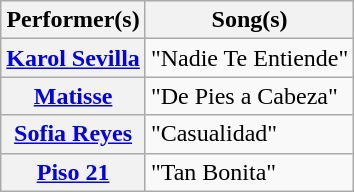<table class="wikitable plainrowheaders">
<tr>
<th scope="col">Performer(s)</th>
<th scope="col">Song(s)</th>
</tr>
<tr>
<th scope="row"><a href='#'>Karol Sevilla</a></th>
<td>"Nadie Te Entiende"</td>
</tr>
<tr>
<th scope="row"><a href='#'>Matisse</a></th>
<td>"De Pies a Cabeza"</td>
</tr>
<tr>
<th scope="row"><a href='#'>Sofia Reyes</a></th>
<td>"Casualidad"</td>
</tr>
<tr>
<th scope="row"><a href='#'>Piso 21</a></th>
<td>"Tan Bonita"</td>
</tr>
</table>
